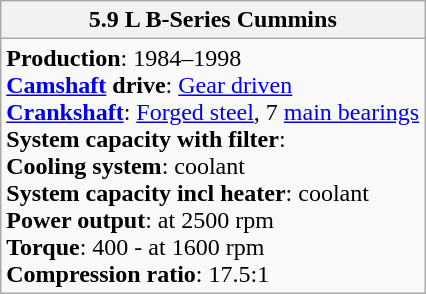<table class="wikitable">
<tr>
<th><strong>5.9 L B-Series Cummins</strong></th>
</tr>
<tr>
<td><strong>Production</strong>: 1984–1998<br><strong><a href='#'>Camshaft</a> drive</strong>: <a href='#'>Gear driven</a> <br><strong><a href='#'>Crankshaft</a></strong>: <a href='#'>Forged steel</a>, 7 <a href='#'>main bearings</a><br><strong>System capacity with filter</strong>: <br><strong>Cooling system</strong>:  coolant<br><strong>System capacity incl heater</strong>:  coolant<br><strong>Power output</strong>:  at 2500 rpm<br><strong>Torque</strong>: 400 -  at 1600 rpm<br><strong>Compression ratio</strong>: 17.5:1</td>
</tr>
</table>
